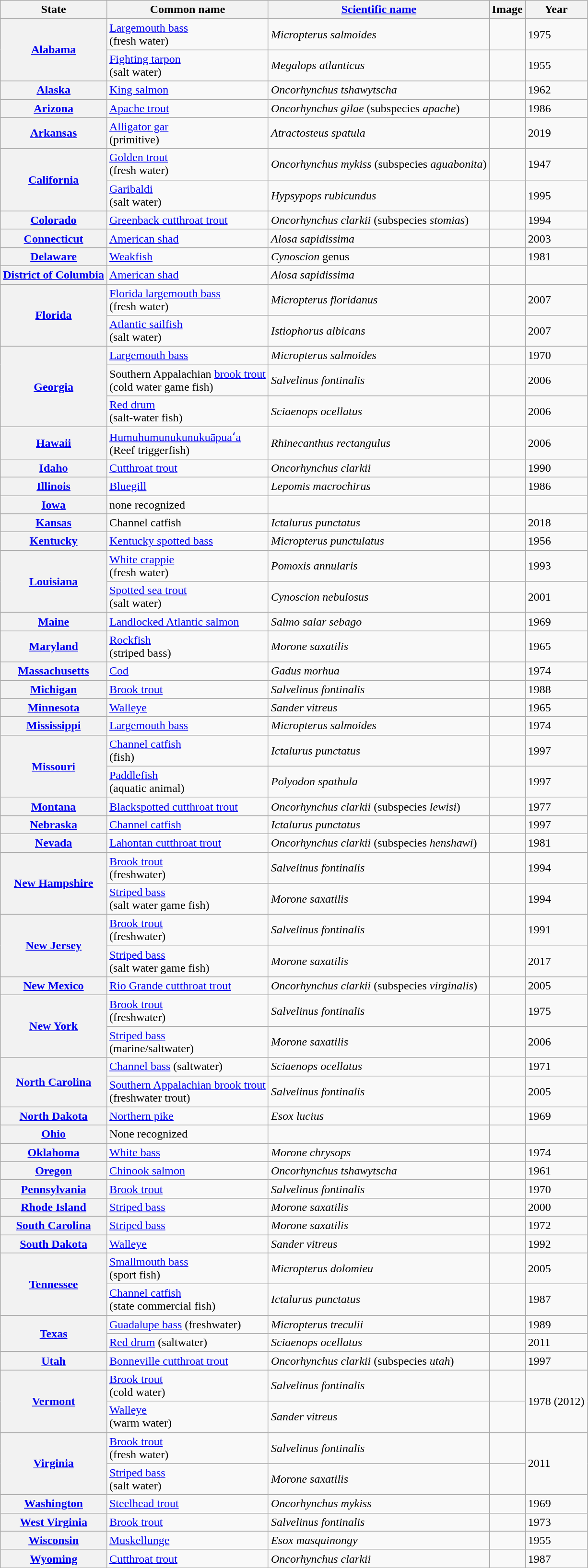<table class="wikitable sortable">
<tr>
<th>State</th>
<th>Common name</th>
<th><a href='#'>Scientific name</a></th>
<th>Image</th>
<th>Year</th>
</tr>
<tr>
<th rowspan=2><a href='#'>Alabama</a></th>
<td><a href='#'>Largemouth bass</a> <br> (fresh water)</td>
<td><em>Micropterus salmoides</em></td>
<td></td>
<td>1975</td>
</tr>
<tr>
<td><a href='#'>Fighting tarpon</a> <br> (salt water)</td>
<td><em>Megalops atlanticus</em></td>
<td></td>
<td>1955</td>
</tr>
<tr>
<th><a href='#'>Alaska</a></th>
<td><a href='#'>King salmon</a></td>
<td><em>Oncorhynchus tshawytscha</em></td>
<td></td>
<td>1962</td>
</tr>
<tr>
<th><a href='#'>Arizona</a></th>
<td><a href='#'>Apache trout</a></td>
<td><em>Oncorhynchus gilae</em> (subspecies <em>apache</em>)</td>
<td></td>
<td>1986</td>
</tr>
<tr>
<th><a href='#'>Arkansas</a></th>
<td><a href='#'>Alligator gar</a><br>(primitive)</td>
<td><em>Atractosteus spatula</em></td>
<td></td>
<td>2019</td>
</tr>
<tr>
<th rowspan=2><a href='#'>California</a></th>
<td><a href='#'>Golden trout</a> <br> (fresh water)</td>
<td><em>Oncorhynchus mykiss</em> (subspecies <em>aguabonita</em>)</td>
<td></td>
<td>1947</td>
</tr>
<tr>
<td><a href='#'>Garibaldi</a> <br> (salt water)</td>
<td><em>Hypsypops rubicundus</em></td>
<td></td>
<td>1995</td>
</tr>
<tr>
<th><a href='#'>Colorado</a></th>
<td><a href='#'>Greenback cutthroat trout</a></td>
<td><em>Oncorhynchus clarkii</em> (subspecies <em>stomias</em>)</td>
<td></td>
<td>1994</td>
</tr>
<tr>
<th><a href='#'>Connecticut</a></th>
<td><a href='#'>American shad</a></td>
<td><em>Alosa sapidissima</em></td>
<td></td>
<td>2003</td>
</tr>
<tr>
<th><a href='#'>Delaware</a></th>
<td><a href='#'>Weakfish</a></td>
<td><em>Cynoscion</em> genus</td>
<td></td>
<td>1981</td>
</tr>
<tr>
<th><a href='#'>District of Columbia</a></th>
<td><a href='#'>American shad</a></td>
<td><em>Alosa sapidissima</em></td>
<td></td>
<td></td>
</tr>
<tr>
<th rowspan=2><a href='#'>Florida</a></th>
<td><a href='#'>Florida largemouth bass</a> <br> (fresh water)</td>
<td><em>Micropterus floridanus</em></td>
<td></td>
<td>2007</td>
</tr>
<tr>
<td><a href='#'>Atlantic sailfish</a> <br>(salt water)</td>
<td><em>Istiophorus albicans</em></td>
<td></td>
<td>2007</td>
</tr>
<tr>
<th rowspan=3><a href='#'>Georgia</a></th>
<td><a href='#'>Largemouth bass</a></td>
<td><em>Micropterus salmoides</em></td>
<td></td>
<td>1970</td>
</tr>
<tr>
<td>Southern Appalachian <a href='#'>brook trout</a> <br>(cold water game fish)</td>
<td><em>Salvelinus fontinalis</em></td>
<td></td>
<td>2006</td>
</tr>
<tr>
<td><a href='#'>Red drum</a> <br>(salt-water fish)</td>
<td><em>Sciaenops ocellatus</em></td>
<td></td>
<td>2006</td>
</tr>
<tr>
<th><a href='#'>Hawaii</a></th>
<td><a href='#'>Humuhumunukunukuāpuaʻa</a><br>(Reef triggerfish)</td>
<td><em>Rhinecanthus rectangulus</em></td>
<td></td>
<td>2006</td>
</tr>
<tr>
<th><a href='#'>Idaho</a></th>
<td><a href='#'>Cutthroat trout</a></td>
<td><em>Oncorhynchus clarkii</em></td>
<td></td>
<td>1990</td>
</tr>
<tr>
<th><a href='#'>Illinois</a></th>
<td><a href='#'>Bluegill</a></td>
<td><em>Lepomis macrochirus</em></td>
<td></td>
<td>1986</td>
</tr>
<tr>
<th><a href='#'>Iowa</a></th>
<td>none recognized</td>
<td></td>
<td></td>
<td></td>
</tr>
<tr>
<th><a href='#'>Kansas</a></th>
<td>Channel catfish</td>
<td><em>Ictalurus punctatus</em></td>
<td></td>
<td>2018</td>
</tr>
<tr>
<th><a href='#'>Kentucky</a></th>
<td><a href='#'>Kentucky spotted bass</a></td>
<td><em>Micropterus punctulatus</em></td>
<td></td>
<td>1956</td>
</tr>
<tr>
<th rowspan=2><a href='#'>Louisiana</a></th>
<td><a href='#'>White crappie</a> <br>(fresh water)</td>
<td><em>Pomoxis annularis</em></td>
<td></td>
<td>1993</td>
</tr>
<tr>
<td><a href='#'>Spotted sea trout</a> <br>(salt water)</td>
<td><em>Cynoscion nebulosus</em></td>
<td></td>
<td>2001</td>
</tr>
<tr>
<th><a href='#'>Maine</a></th>
<td><a href='#'>Landlocked Atlantic salmon</a></td>
<td><em>Salmo salar sebago</em></td>
<td></td>
<td>1969</td>
</tr>
<tr>
<th><a href='#'>Maryland</a></th>
<td><a href='#'>Rockfish</a> <br> (striped bass)</td>
<td><em>Morone saxatilis</em></td>
<td></td>
<td>1965</td>
</tr>
<tr>
<th><a href='#'>Massachusetts</a></th>
<td><a href='#'>Cod</a></td>
<td><em>Gadus morhua</em></td>
<td></td>
<td>1974</td>
</tr>
<tr>
<th><a href='#'>Michigan</a></th>
<td><a href='#'>Brook trout</a></td>
<td><em>Salvelinus fontinalis</em></td>
<td></td>
<td>1988</td>
</tr>
<tr>
<th><a href='#'>Minnesota</a></th>
<td><a href='#'>Walleye</a></td>
<td><em>Sander vitreus</em></td>
<td></td>
<td>1965</td>
</tr>
<tr>
<th><a href='#'>Mississippi</a></th>
<td><a href='#'>Largemouth bass</a></td>
<td><em>Micropterus salmoides</em></td>
<td></td>
<td>1974</td>
</tr>
<tr>
<th rowspan=2><a href='#'>Missouri</a></th>
<td><a href='#'>Channel catfish</a> <br> (fish)</td>
<td><em>Ictalurus punctatus</em></td>
<td></td>
<td>1997</td>
</tr>
<tr>
<td><a href='#'>Paddlefish</a> <br> (aquatic animal)</td>
<td><em>Polyodon spathula</em></td>
<td></td>
<td>1997</td>
</tr>
<tr>
<th><a href='#'>Montana</a></th>
<td><a href='#'>Blackspotted cutthroat trout</a></td>
<td><em>Oncorhynchus clarkii</em> (subspecies <em>lewisi</em>)</td>
<td></td>
<td>1977</td>
</tr>
<tr>
<th><a href='#'>Nebraska</a></th>
<td><a href='#'>Channel catfish</a></td>
<td><em>Ictalurus punctatus</em></td>
<td></td>
<td>1997</td>
</tr>
<tr>
<th><a href='#'>Nevada</a></th>
<td><a href='#'>Lahontan cutthroat trout</a></td>
<td><em>Oncorhynchus clarkii</em> (subspecies <em>henshawi</em>)</td>
<td></td>
<td>1981</td>
</tr>
<tr>
<th rowspan=2><a href='#'>New Hampshire</a></th>
<td><a href='#'>Brook trout</a> <br> (freshwater)</td>
<td><em>Salvelinus fontinalis</em></td>
<td></td>
<td>1994</td>
</tr>
<tr>
<td><a href='#'>Striped bass</a> <br> (salt water game fish)</td>
<td><em>Morone saxatilis</em></td>
<td></td>
<td>1994</td>
</tr>
<tr>
<th rowspan=2><a href='#'>New Jersey</a></th>
<td><a href='#'>Brook trout</a> <br> (freshwater)</td>
<td><em>Salvelinus fontinalis</em></td>
<td></td>
<td>1991</td>
</tr>
<tr>
<td><a href='#'>Striped bass</a> <br> (salt water game fish)</td>
<td><em>Morone saxatilis</em></td>
<td></td>
<td>2017</td>
</tr>
<tr>
<th><a href='#'>New Mexico</a></th>
<td><a href='#'>Rio Grande cutthroat trout</a></td>
<td><em>Oncorhynchus clarkii</em> (subspecies <em>virginalis</em>)</td>
<td></td>
<td>2005</td>
</tr>
<tr>
<th rowspan=2><a href='#'>New York</a></th>
<td><a href='#'>Brook trout</a> <br> (freshwater)</td>
<td><em>Salvelinus fontinalis</em></td>
<td></td>
<td>1975</td>
</tr>
<tr>
<td><a href='#'>Striped bass</a> <br> (marine/saltwater)</td>
<td><em>Morone saxatilis</em></td>
<td></td>
<td>2006</td>
</tr>
<tr>
<th rowspan=2><a href='#'>North Carolina</a></th>
<td><a href='#'>Channel bass</a> (saltwater)</td>
<td><em>Sciaenops ocellatus</em></td>
<td></td>
<td>1971</td>
</tr>
<tr>
<td><a href='#'>Southern Appalachian brook trout</a> <br> (freshwater trout)</td>
<td><em>Salvelinus fontinalis</em></td>
<td></td>
<td>2005</td>
</tr>
<tr>
<th><a href='#'>North Dakota</a></th>
<td><a href='#'>Northern pike</a></td>
<td><em>Esox lucius</em></td>
<td></td>
<td>1969</td>
</tr>
<tr>
<th><a href='#'>Ohio</a></th>
<td>None recognized</td>
<td></td>
<td></td>
<td></td>
</tr>
<tr>
<th><a href='#'>Oklahoma</a></th>
<td><a href='#'>White bass</a></td>
<td><em>Morone chrysops</em></td>
<td></td>
<td>1974</td>
</tr>
<tr>
<th><a href='#'>Oregon</a></th>
<td><a href='#'>Chinook salmon</a></td>
<td><em>Oncorhynchus tshawytscha</em></td>
<td></td>
<td>1961</td>
</tr>
<tr>
<th><a href='#'>Pennsylvania</a></th>
<td><a href='#'>Brook trout</a></td>
<td><em>Salvelinus fontinalis</em></td>
<td></td>
<td>1970</td>
</tr>
<tr>
<th><a href='#'>Rhode Island</a></th>
<td><a href='#'>Striped bass</a></td>
<td><em>Morone saxatilis</em></td>
<td></td>
<td>2000</td>
</tr>
<tr>
<th><a href='#'>South Carolina</a></th>
<td><a href='#'>Striped bass</a></td>
<td><em>Morone saxatilis</em></td>
<td></td>
<td>1972</td>
</tr>
<tr>
<th><a href='#'>South Dakota</a></th>
<td><a href='#'>Walleye</a></td>
<td><em>Sander vitreus</em></td>
<td></td>
<td>1992</td>
</tr>
<tr>
<th rowspan=2><a href='#'>Tennessee</a></th>
<td><a href='#'>Smallmouth bass</a> <br> (sport fish)</td>
<td><em>Micropterus dolomieu</em></td>
<td></td>
<td>2005</td>
</tr>
<tr>
<td><a href='#'>Channel catfish</a> <br> (state commercial fish)</td>
<td><em>Ictalurus punctatus</em></td>
<td></td>
<td>1987</td>
</tr>
<tr>
<th rowspan=2><a href='#'>Texas</a></th>
<td><a href='#'>Guadalupe bass</a> (freshwater)</td>
<td><em>Micropterus treculii</em></td>
<td></td>
<td>1989</td>
</tr>
<tr>
<td><a href='#'>Red drum</a> (saltwater)</td>
<td><em>Sciaenops ocellatus</em></td>
<td></td>
<td>2011</td>
</tr>
<tr>
<th><a href='#'>Utah</a></th>
<td><a href='#'>Bonneville cutthroat trout</a></td>
<td><em>Oncorhynchus clarkii</em> (subspecies <em>utah</em>)</td>
<td></td>
<td>1997</td>
</tr>
<tr>
<th rowspan=2><a href='#'>Vermont</a></th>
<td><a href='#'>Brook trout</a> <br> (cold water)</td>
<td><em>Salvelinus fontinalis</em></td>
<td></td>
<td rowspan=2>1978 (2012)</td>
</tr>
<tr>
<td><a href='#'>Walleye</a> <br> (warm water)</td>
<td><em>Sander vitreus</em></td>
<td></td>
</tr>
<tr>
<th rowspan=2><a href='#'>Virginia</a></th>
<td><a href='#'>Brook trout</a> <br> (fresh water)</td>
<td><em>Salvelinus fontinalis</em></td>
<td></td>
<td rowspan=2>2011</td>
</tr>
<tr>
<td><a href='#'>Striped bass</a> <br> (salt water)</td>
<td><em>Morone saxatilis</em></td>
<td></td>
</tr>
<tr>
<th><a href='#'>Washington</a></th>
<td><a href='#'>Steelhead trout</a></td>
<td><em>Oncorhynchus mykiss</em></td>
<td></td>
<td>1969</td>
</tr>
<tr>
<th><a href='#'>West Virginia</a></th>
<td><a href='#'>Brook trout</a></td>
<td><em>Salvelinus fontinalis</em></td>
<td></td>
<td>1973</td>
</tr>
<tr>
<th><a href='#'>Wisconsin</a></th>
<td><a href='#'>Muskellunge</a></td>
<td><em>Esox masquinongy</em></td>
<td></td>
<td>1955</td>
</tr>
<tr>
<th><a href='#'>Wyoming</a></th>
<td><a href='#'>Cutthroat trout</a></td>
<td><em>Oncorhynchus clarkii</em></td>
<td></td>
<td>1987</td>
</tr>
</table>
